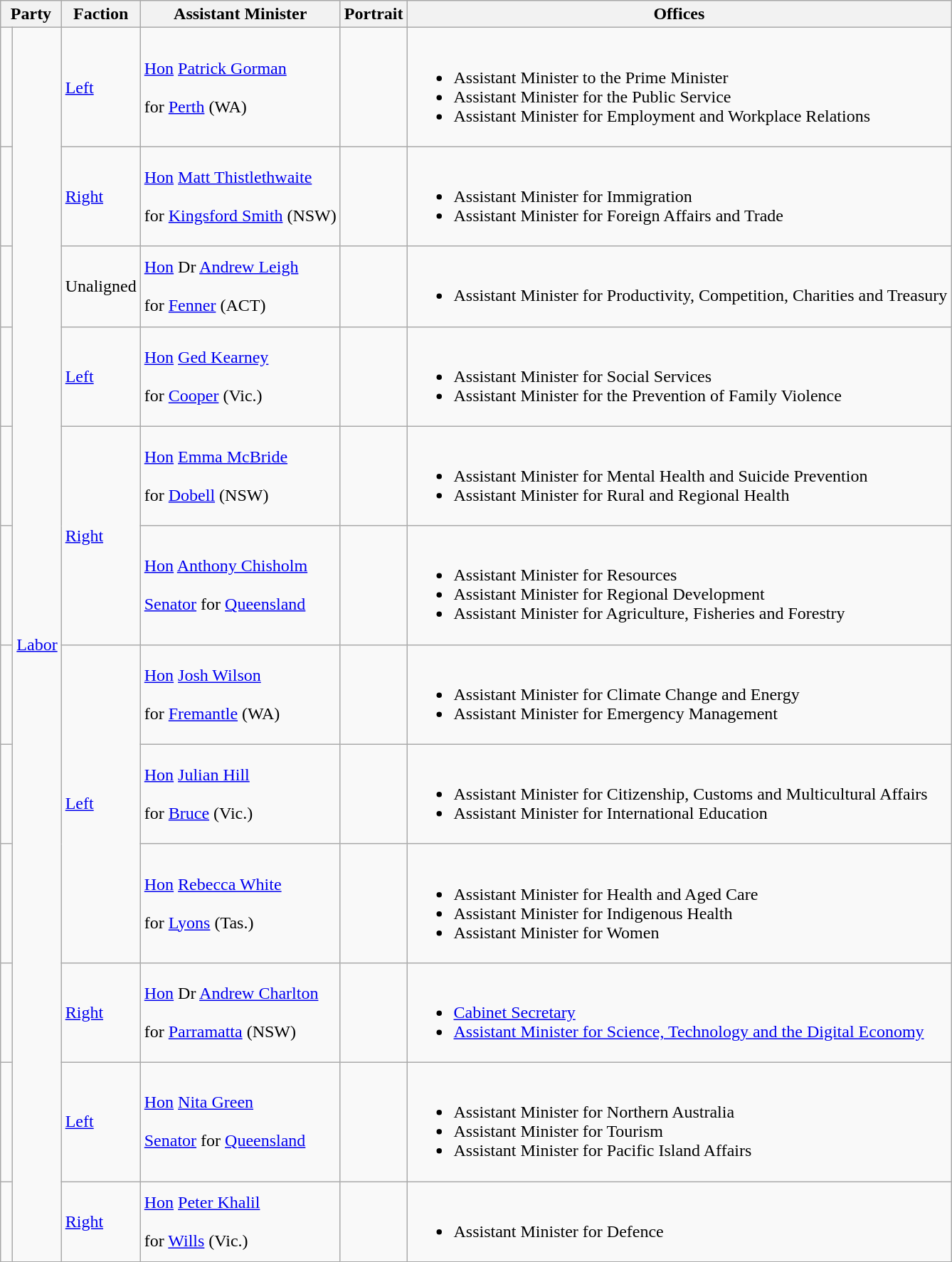<table class="wikitable sortable">
<tr>
<th colspan="2">Party</th>
<th>Faction</th>
<th>Assistant Minister</th>
<th>Portrait</th>
<th>Offices</th>
</tr>
<tr>
<td> </td>
<td rowspan="12"><a href='#'>Labor</a></td>
<td><a href='#'>Left</a></td>
<td><a href='#'>Hon</a> <a href='#'>Patrick Gorman</a><br><br> for <a href='#'>Perth</a> (WA)<br></td>
<td></td>
<td><br><ul><li>Assistant Minister to the Prime Minister</li><li>Assistant Minister for the Public Service</li><li>Assistant Minister for Employment and Workplace Relations</li></ul></td>
</tr>
<tr>
<td> </td>
<td><a href='#'>Right</a></td>
<td><a href='#'>Hon</a> <a href='#'>Matt Thistlethwaite</a><br><br> for <a href='#'>Kingsford Smith</a> (NSW)<br></td>
<td></td>
<td><br><ul><li>Assistant Minister for Immigration</li><li>Assistant Minister for Foreign Affairs and Trade</li></ul></td>
</tr>
<tr>
<td> </td>
<td>Unaligned</td>
<td><a href='#'>Hon</a> Dr <a href='#'>Andrew Leigh</a><br><br> for <a href='#'>Fenner</a> (ACT)<br></td>
<td></td>
<td><br><ul><li>Assistant Minister for Productivity, Competition, Charities and Treasury</li></ul></td>
</tr>
<tr>
<td> </td>
<td><a href='#'>Left</a></td>
<td><a href='#'>Hon</a> <a href='#'>Ged Kearney</a><br><br> for <a href='#'>Cooper</a> (Vic.)<br></td>
<td></td>
<td><br><ul><li>Assistant Minister for Social Services</li><li>Assistant Minister for the Prevention of Family Violence</li></ul></td>
</tr>
<tr>
<td> </td>
<td rowspan="2"><a href='#'>Right</a></td>
<td><a href='#'>Hon</a> <a href='#'>Emma McBride</a><br><br> for <a href='#'>Dobell</a> (NSW)<br></td>
<td></td>
<td><br><ul><li>Assistant Minister for Mental Health and Suicide Prevention</li><li>Assistant Minister for Rural and Regional Health</li></ul></td>
</tr>
<tr>
<td> </td>
<td><a href='#'>Hon</a> <a href='#'>Anthony Chisholm</a><br><br><a href='#'>Senator</a> for <a href='#'>Queensland</a><br></td>
<td></td>
<td><br><ul><li>Assistant Minister for Resources</li><li>Assistant Minister for Regional Development</li><li>Assistant Minister for Agriculture, Fisheries and Forestry</li></ul></td>
</tr>
<tr>
<td> </td>
<td rowspan="3"><a href='#'>Left</a></td>
<td><a href='#'>Hon</a> <a href='#'>Josh Wilson</a><br><br> for <a href='#'>Fremantle</a> (WA)<br></td>
<td></td>
<td><br><ul><li>Assistant Minister for Climate Change and Energy</li><li>Assistant Minister for Emergency Management</li></ul></td>
</tr>
<tr>
<td> </td>
<td><a href='#'>Hon</a> <a href='#'>Julian Hill</a><br><br> for <a href='#'>Bruce</a> (Vic.)<br></td>
<td></td>
<td><br><ul><li>Assistant Minister for Citizenship, Customs and Multicultural Affairs</li><li>Assistant Minister for International Education</li></ul></td>
</tr>
<tr>
<td> </td>
<td><a href='#'>Hon</a> <a href='#'>Rebecca White</a><br><br> for <a href='#'>Lyons</a> (Tas.)<br></td>
<td></td>
<td><br><ul><li>Assistant Minister for Health and Aged Care</li><li>Assistant Minister for Indigenous Health</li><li>Assistant Minister for Women</li></ul></td>
</tr>
<tr>
<td> </td>
<td><a href='#'>Right</a></td>
<td><a href='#'>Hon</a> Dr <a href='#'>Andrew Charlton</a><br><br> for <a href='#'>Parramatta</a> (NSW)<br></td>
<td></td>
<td><br><ul><li><a href='#'>Cabinet Secretary</a></li><li><a href='#'>Assistant Minister for Science, Technology and the Digital Economy</a></li></ul></td>
</tr>
<tr>
<td> </td>
<td><a href='#'>Left</a></td>
<td><a href='#'>Hon</a> <a href='#'>Nita Green</a><br><br><a href='#'>Senator</a> for <a href='#'>Queensland</a><br></td>
<td></td>
<td><br><ul><li>Assistant Minister for Northern Australia</li><li>Assistant Minister for Tourism</li><li>Assistant Minister for Pacific Island Affairs</li></ul></td>
</tr>
<tr>
<td> </td>
<td><a href='#'>Right</a></td>
<td><a href='#'>Hon</a> <a href='#'>Peter Khalil</a><br><br> for <a href='#'>Wills</a> (Vic.)<br></td>
<td></td>
<td><br><ul><li>Assistant Minister for Defence</li></ul></td>
</tr>
</table>
